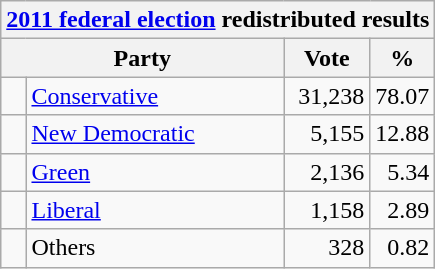<table class="wikitable">
<tr>
<th colspan="4"><a href='#'>2011 federal election</a> redistributed results</th>
</tr>
<tr>
<th bgcolor="#DDDDFF" width="130px" colspan="2">Party</th>
<th bgcolor="#DDDDFF" width="50px">Vote</th>
<th bgcolor="#DDDDFF" width="30px">%</th>
</tr>
<tr>
<td> </td>
<td><a href='#'>Conservative</a></td>
<td align=right>31,238</td>
<td align=right>78.07</td>
</tr>
<tr>
<td> </td>
<td><a href='#'>New Democratic</a></td>
<td align=right>5,155</td>
<td align=right>12.88</td>
</tr>
<tr>
<td> </td>
<td><a href='#'>Green</a></td>
<td align=right>2,136</td>
<td align=right>5.34</td>
</tr>
<tr>
<td> </td>
<td><a href='#'>Liberal</a></td>
<td align=right>1,158</td>
<td align=right>2.89</td>
</tr>
<tr>
<td> </td>
<td>Others</td>
<td align=right>328</td>
<td align=right>0.82</td>
</tr>
</table>
